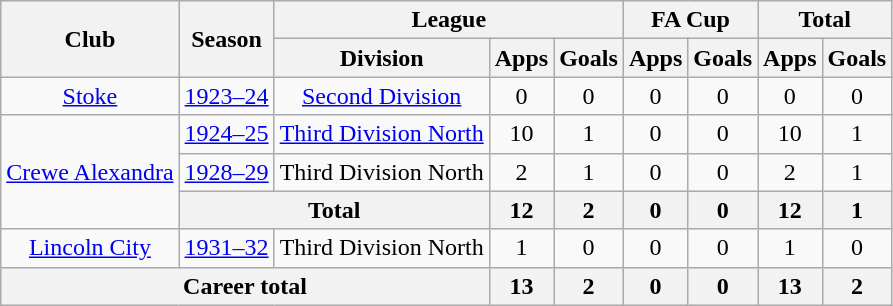<table class="wikitable" style="text-align: center;">
<tr>
<th rowspan="2">Club</th>
<th rowspan="2">Season</th>
<th colspan="3">League</th>
<th colspan="2">FA Cup</th>
<th colspan="2">Total</th>
</tr>
<tr>
<th>Division</th>
<th>Apps</th>
<th>Goals</th>
<th>Apps</th>
<th>Goals</th>
<th>Apps</th>
<th>Goals</th>
</tr>
<tr>
<td><a href='#'>Stoke</a></td>
<td><a href='#'>1923–24</a></td>
<td><a href='#'>Second Division</a></td>
<td>0</td>
<td>0</td>
<td>0</td>
<td>0</td>
<td>0</td>
<td>0</td>
</tr>
<tr>
<td rowspan=3><a href='#'>Crewe Alexandra</a></td>
<td><a href='#'>1924–25</a></td>
<td><a href='#'>Third Division North</a></td>
<td>10</td>
<td>1</td>
<td>0</td>
<td>0</td>
<td>10</td>
<td>1</td>
</tr>
<tr>
<td><a href='#'>1928–29</a></td>
<td>Third Division North</td>
<td>2</td>
<td>1</td>
<td>0</td>
<td>0</td>
<td>2</td>
<td>1</td>
</tr>
<tr>
<th colspan=2>Total</th>
<th>12</th>
<th>2</th>
<th>0</th>
<th>0</th>
<th>12</th>
<th>1</th>
</tr>
<tr>
<td><a href='#'>Lincoln City</a></td>
<td><a href='#'>1931–32</a></td>
<td>Third Division North</td>
<td>1</td>
<td>0</td>
<td>0</td>
<td>0</td>
<td>1</td>
<td>0</td>
</tr>
<tr>
<th colspan="3">Career total</th>
<th>13</th>
<th>2</th>
<th>0</th>
<th>0</th>
<th>13</th>
<th>2</th>
</tr>
</table>
